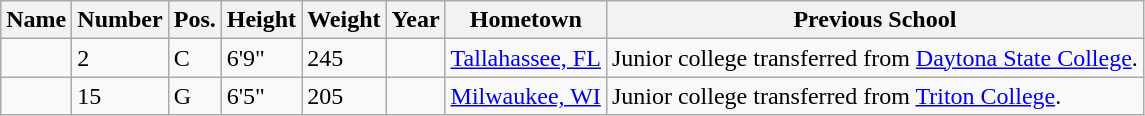<table class="wikitable sortable" border="1">
<tr>
<th>Name</th>
<th>Number</th>
<th>Pos.</th>
<th>Height</th>
<th>Weight</th>
<th>Year</th>
<th>Hometown</th>
<th class="unsortable">Previous School</th>
</tr>
<tr>
<td></td>
<td>2</td>
<td>C</td>
<td>6'9"</td>
<td>245</td>
<td></td>
<td><a href='#'>Tallahassee, FL</a></td>
<td>Junior college transferred from <a href='#'>Daytona State College</a>.</td>
</tr>
<tr>
<td></td>
<td>15</td>
<td>G</td>
<td>6'5"</td>
<td>205</td>
<td></td>
<td><a href='#'>Milwaukee, WI</a></td>
<td>Junior college transferred from <a href='#'>Triton College</a>.</td>
</tr>
</table>
